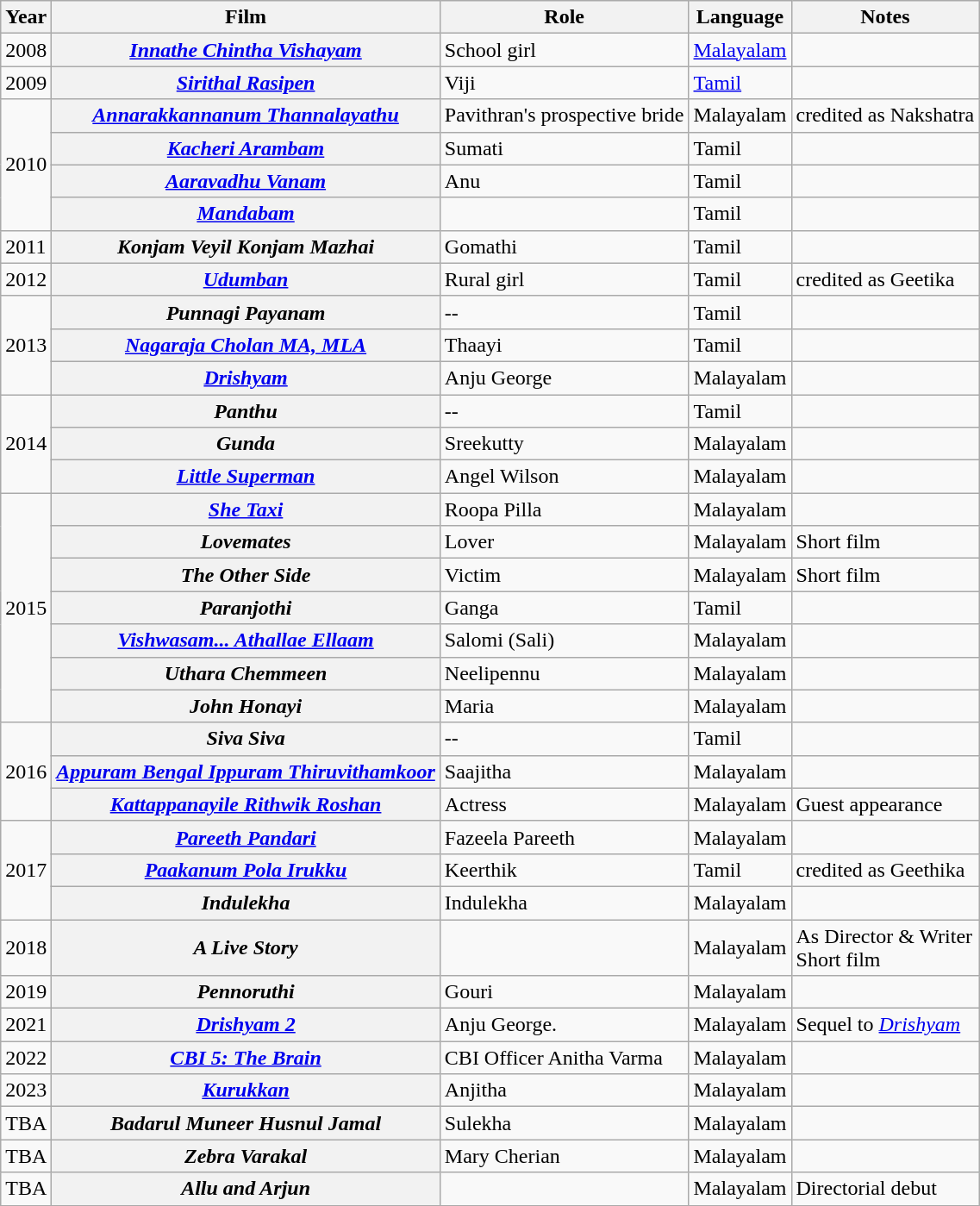<table class="wikitable plainrowheaders sortable">
<tr>
<th scope="col" class="unsortable">Year</th>
<th scope="col">Film</th>
<th scope="col">Role</th>
<th scope="col">Language</th>
<th scope="col" class="unsortable">Notes</th>
</tr>
<tr>
<td>2008</td>
<th scope="row"><em><a href='#'>Innathe Chintha Vishayam</a></em></th>
<td>School girl</td>
<td><a href='#'>Malayalam</a></td>
<td></td>
</tr>
<tr>
<td>2009</td>
<th scope="row"><em><a href='#'>Sirithal Rasipen</a></em></th>
<td>Viji</td>
<td><a href='#'>Tamil</a></td>
<td></td>
</tr>
<tr>
<td rowspan="4">2010</td>
<th scope="row"><em><a href='#'>Annarakkannanum Thannalayathu</a></em></th>
<td>Pavithran's prospective bride</td>
<td>Malayalam</td>
<td>credited as Nakshatra</td>
</tr>
<tr>
<th scope="row"><em><a href='#'>Kacheri Arambam</a></em></th>
<td>Sumati</td>
<td>Tamil</td>
<td></td>
</tr>
<tr>
<th scope="row"><em><a href='#'>Aaravadhu Vanam</a></em></th>
<td>Anu</td>
<td>Tamil</td>
<td></td>
</tr>
<tr>
<th scope="row"><em><a href='#'>Mandabam</a></em></th>
<td></td>
<td>Tamil</td>
<td></td>
</tr>
<tr>
<td>2011</td>
<th scope="row"><em>Konjam Veyil Konjam Mazhai</em></th>
<td>Gomathi</td>
<td>Tamil</td>
<td></td>
</tr>
<tr>
<td>2012</td>
<th scope="row"><em><a href='#'>Udumban</a></em></th>
<td>Rural girl</td>
<td>Tamil</td>
<td>credited as Geetika</td>
</tr>
<tr>
<td rowspan="3">2013</td>
<th scope="row"><em>Punnagi Payanam</em></th>
<td>--</td>
<td>Tamil</td>
<td></td>
</tr>
<tr>
<th scope="row"><em><a href='#'>Nagaraja Cholan MA, MLA</a></em></th>
<td>Thaayi</td>
<td>Tamil</td>
<td></td>
</tr>
<tr>
<th scope="row"><em><a href='#'>Drishyam</a></em></th>
<td>Anju George</td>
<td>Malayalam</td>
<td></td>
</tr>
<tr>
<td rowspan="3">2014</td>
<th scope="row"><em>Panthu</em></th>
<td>--</td>
<td>Tamil</td>
<td></td>
</tr>
<tr>
<th scope="row"><em>Gunda</em></th>
<td>Sreekutty</td>
<td>Malayalam</td>
<td></td>
</tr>
<tr>
<th scope="row"><em><a href='#'>Little Superman</a></em></th>
<td>Angel Wilson</td>
<td>Malayalam</td>
<td></td>
</tr>
<tr>
<td rowspan="7">2015</td>
<th scope="row"><em><a href='#'>She Taxi</a></em></th>
<td>Roopa Pilla</td>
<td>Malayalam</td>
<td></td>
</tr>
<tr>
<th scope="row"><em>Lovemates</em></th>
<td>Lover</td>
<td>Malayalam</td>
<td>Short film</td>
</tr>
<tr>
<th scope="row"><em>The Other Side</em></th>
<td>Victim</td>
<td>Malayalam</td>
<td>Short film</td>
</tr>
<tr>
<th scope="row"><em>Paranjothi</em></th>
<td>Ganga</td>
<td>Tamil</td>
<td></td>
</tr>
<tr>
<th scope="row"><em><a href='#'>Vishwasam... Athallae Ellaam</a></em></th>
<td>Salomi (Sali)</td>
<td>Malayalam</td>
<td></td>
</tr>
<tr>
<th scope="row"><em>Uthara Chemmeen</em></th>
<td>Neelipennu</td>
<td>Malayalam</td>
<td></td>
</tr>
<tr>
<th scope="row"><em>John Honayi</em></th>
<td>Maria</td>
<td>Malayalam</td>
<td></td>
</tr>
<tr>
<td rowspan="3">2016</td>
<th scope="row"><em>Siva Siva</em></th>
<td>--</td>
<td>Tamil</td>
<td></td>
</tr>
<tr>
<th scope="row"><em><a href='#'>Appuram Bengal Ippuram Thiruvithamkoor</a></em></th>
<td>Saajitha</td>
<td>Malayalam</td>
<td></td>
</tr>
<tr>
<th scope="row"><em><a href='#'>Kattappanayile Rithwik Roshan</a></em></th>
<td>Actress</td>
<td>Malayalam</td>
<td>Guest appearance</td>
</tr>
<tr>
<td rowspan="3">2017</td>
<th scope="row"><em><a href='#'>Pareeth Pandari</a></em></th>
<td>Fazeela Pareeth</td>
<td>Malayalam</td>
<td></td>
</tr>
<tr>
<th scope="row"><em><a href='#'>Paakanum Pola Irukku</a></em></th>
<td>Keerthik</td>
<td>Tamil</td>
<td>credited as Geethika</td>
</tr>
<tr>
<th scope="row"><em>Indulekha</em></th>
<td>Indulekha</td>
<td>Malayalam</td>
<td></td>
</tr>
<tr>
<td>2018</td>
<th scope="row"><em>A Live Story</em></th>
<td></td>
<td>Malayalam</td>
<td>As Director & Writer <br>Short film</td>
</tr>
<tr>
<td>2019</td>
<th scope="row"><em>Pennoruthi</em></th>
<td>Gouri</td>
<td>Malayalam</td>
<td></td>
</tr>
<tr>
<td>2021</td>
<th scope="row"><em><a href='#'>Drishyam 2</a></em></th>
<td>Anju George.</td>
<td>Malayalam</td>
<td>Sequel to <em><a href='#'>Drishyam</a></em></td>
</tr>
<tr>
<td>2022</td>
<th scope="row"><em><a href='#'>CBI 5: The Brain</a></em></th>
<td>CBI Officer Anitha Varma</td>
<td>Malayalam</td>
<td></td>
</tr>
<tr>
<td>2023</td>
<th scope="row"><em><a href='#'>Kurukkan</a></em></th>
<td>Anjitha</td>
<td>Malayalam</td>
<td></td>
</tr>
<tr>
<td>TBA</td>
<th scope="row"><em>Badarul Muneer Husnul Jamal</em></th>
<td>Sulekha</td>
<td>Malayalam</td>
<td></td>
</tr>
<tr>
<td>TBA</td>
<th scope="row"><em>Zebra Varakal</em></th>
<td>Mary Cherian</td>
<td>Malayalam</td>
<td></td>
</tr>
<tr>
<td>TBA</td>
<th scope="row"><em>Allu and Arjun</em></th>
<td></td>
<td>Malayalam</td>
<td>Directorial debut</td>
</tr>
<tr>
</tr>
</table>
